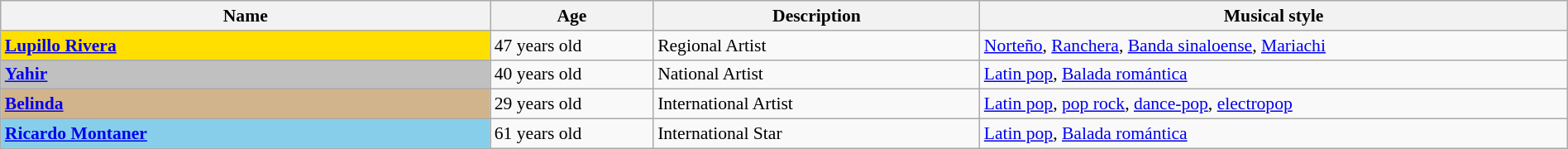<table class="wikitable" style="font-size:90%; width:100%">
<tr>
<th width="15%">Name</th>
<th width="05%">Age</th>
<th width="10%">Description</th>
<th width="18%">Musical style</th>
</tr>
<tr>
<td style="background:#FFDF00"><strong><a href='#'>Lupillo Rivera</a></strong></td>
<td>47 years old</td>
<td>Regional Artist</td>
<td><a href='#'>Norteño</a>, <a href='#'>Ranchera</a>, <a href='#'>Banda sinaloense</a>, <a href='#'>Mariachi</a></td>
</tr>
<tr>
<td style="background:silver"><strong><a href='#'>Yahir</a></strong></td>
<td>40 years old</td>
<td>National Artist</td>
<td><a href='#'>Latin pop</a>, <a href='#'>Balada romántica</a></td>
</tr>
<tr>
<td style="background:tan"><strong><a href='#'>Belinda</a></strong></td>
<td>29 years old</td>
<td>International Artist</td>
<td><a href='#'>Latin pop</a>, <a href='#'>pop rock</a>, <a href='#'>dance-pop</a>, <a href='#'>electropop</a></td>
</tr>
<tr>
<td style="background:skyblue"><strong><a href='#'>Ricardo Montaner</a></strong></td>
<td>61 years old</td>
<td>International Star</td>
<td><a href='#'>Latin pop</a>, <a href='#'>Balada romántica</a></td>
</tr>
</table>
